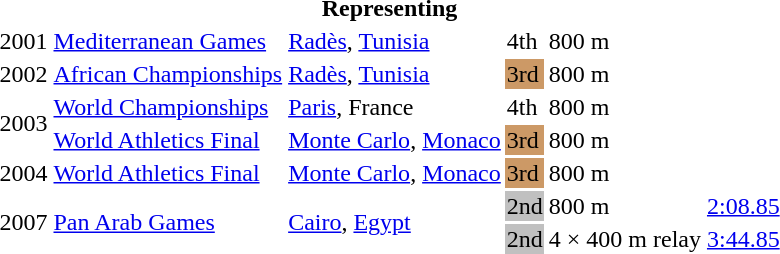<table>
<tr>
<th colspan="6">Representing </th>
</tr>
<tr>
<td>2001</td>
<td><a href='#'>Mediterranean Games</a></td>
<td><a href='#'>Radès</a>, <a href='#'>Tunisia</a></td>
<td>4th</td>
<td>800 m</td>
<td></td>
</tr>
<tr>
<td>2002</td>
<td><a href='#'>African Championships</a></td>
<td><a href='#'>Radès</a>, <a href='#'>Tunisia</a></td>
<td style="background:#c96;">3rd</td>
<td>800 m</td>
<td></td>
</tr>
<tr>
<td rowspan=2>2003</td>
<td><a href='#'>World Championships</a></td>
<td><a href='#'>Paris</a>, France</td>
<td>4th</td>
<td>800 m</td>
<td></td>
</tr>
<tr>
<td><a href='#'>World Athletics Final</a></td>
<td><a href='#'>Monte Carlo</a>, <a href='#'>Monaco</a></td>
<td style="background:#c96;">3rd</td>
<td>800 m</td>
<td></td>
</tr>
<tr>
<td>2004</td>
<td><a href='#'>World Athletics Final</a></td>
<td><a href='#'>Monte Carlo</a>, <a href='#'>Monaco</a></td>
<td style="background:#c96;">3rd</td>
<td>800 m</td>
<td></td>
</tr>
<tr>
<td rowspan=2>2007</td>
<td rowspan=2><a href='#'>Pan Arab Games</a></td>
<td rowspan=2><a href='#'>Cairo</a>, <a href='#'>Egypt</a></td>
<td bgcolor=silver>2nd</td>
<td>800 m</td>
<td><a href='#'>2:08.85</a></td>
</tr>
<tr>
<td bgcolor=silver>2nd</td>
<td>4 × 400 m relay</td>
<td><a href='#'>3:44.85</a></td>
</tr>
</table>
